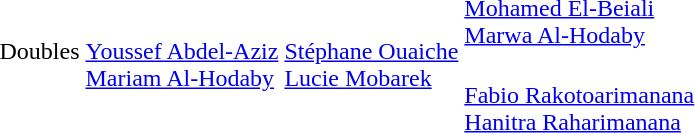<table>
<tr>
<td rowspan=2>Doubles<br></td>
<td rowspan=2><br><a href='#'>Youssef Abdel-Aziz</a><br><a href='#'>Mariam Al-Hodaby</a></td>
<td rowspan=2><br><a href='#'>Stéphane Ouaiche</a><br><a href='#'>Lucie Mobarek</a></td>
<td><br><a href='#'>Mohamed El-Beiali</a><br><a href='#'>Marwa Al-Hodaby</a></td>
</tr>
<tr>
<td><br><a href='#'>Fabio Rakotoarimanana</a><br><a href='#'>Hanitra Raharimanana</a></td>
</tr>
</table>
